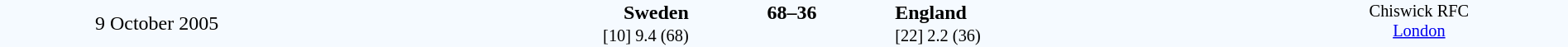<table style="width: 100%; background:#F5FAFF;" cellspacing="0">
<tr>
<td align=center rowspan=3 width=20%>9 October 2005</td>
</tr>
<tr>
<td width=24% align=right><strong>Sweden</strong></td>
<td align=center width=13%><strong>68–36</strong></td>
<td width=24%><strong>England</strong></td>
<td style=font-size:85% rowspan=3 valign=top align=center>Chiswick RFC<br><a href='#'>London</a></td>
</tr>
<tr style=font-size:85%>
<td align=right>[10] 9.4 (68)</td>
<td></td>
<td>[22] 2.2 (36)</td>
</tr>
</table>
